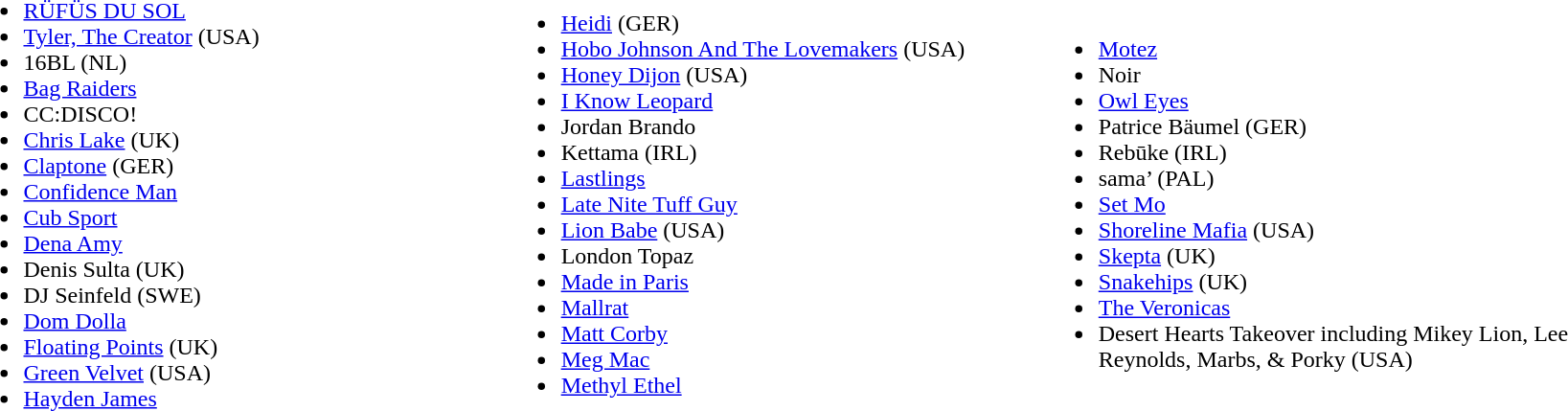<table width=90%|>
<tr>
<td width=33%><br><ul><li><a href='#'>RÜFÜS DU SOL</a></li><li><a href='#'>Tyler, The Creator</a> (USA)</li><li>16BL (NL)</li><li><a href='#'>Bag Raiders</a></li><li>CC:DISCO!</li><li><a href='#'>Chris Lake</a> (UK)</li><li><a href='#'>Claptone</a> (GER)</li><li><a href='#'>Confidence Man</a></li><li><a href='#'>Cub Sport</a></li><li><a href='#'>Dena Amy</a></li><li>Denis Sulta (UK)</li><li>DJ Seinfeld (SWE)</li><li><a href='#'>Dom Dolla</a></li><li><a href='#'>Floating Points</a> (UK)</li><li><a href='#'>Green Velvet</a> (USA)</li><li><a href='#'>Hayden James</a></li></ul></td>
<td width=33%><br><ul><li><a href='#'>Heidi</a> (GER)</li><li><a href='#'>Hobo Johnson And The Lovemakers</a> (USA)</li><li><a href='#'>Honey Dijon</a> (USA)</li><li><a href='#'>I Know Leopard</a></li><li>Jordan Brando</li><li>Kettama (IRL)</li><li><a href='#'>Lastlings</a></li><li><a href='#'>Late Nite Tuff Guy</a></li><li><a href='#'>Lion Babe</a> (USA)</li><li>London Topaz</li><li><a href='#'>Made in Paris</a></li><li><a href='#'>Mallrat</a></li><li><a href='#'>Matt Corby</a></li><li><a href='#'>Meg Mac</a></li><li><a href='#'>Methyl Ethel</a></li></ul></td>
<td width=33%><br><ul><li><a href='#'>Motez</a></li><li>Noir</li><li><a href='#'>Owl Eyes</a></li><li>Patrice Bäumel (GER)</li><li>Rebūke (IRL)</li><li>sama’ (PAL)</li><li><a href='#'>Set Mo</a></li><li><a href='#'>Shoreline Mafia</a> (USA)</li><li><a href='#'>Skepta</a> (UK)</li><li><a href='#'>Snakehips</a> (UK)</li><li><a href='#'>The Veronicas</a></li><li>Desert Hearts Takeover including Mikey Lion, Lee Reynolds, Marbs, & Porky (USA)</li></ul></td>
<td width=33%></td>
</tr>
</table>
